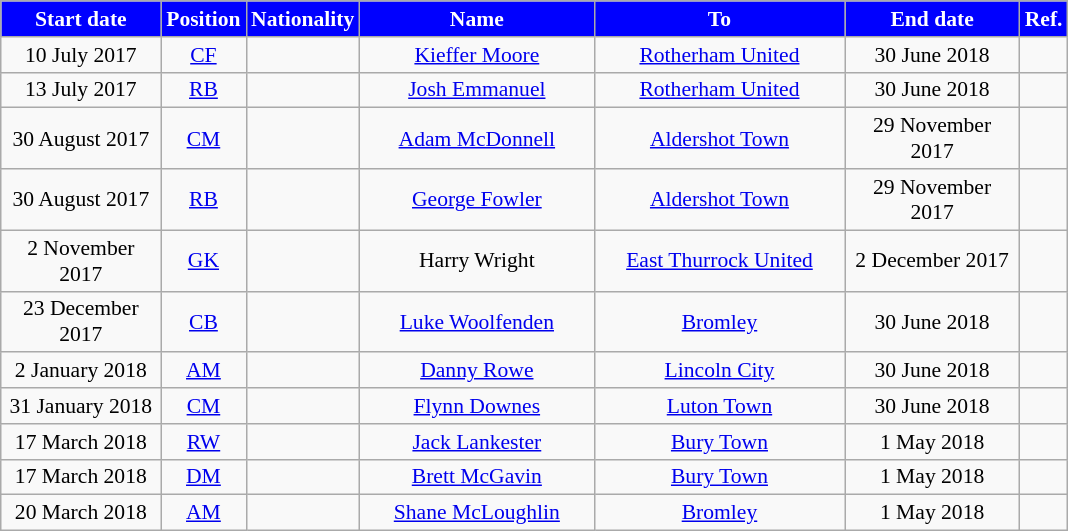<table class="wikitable"  style="text-align:center; font-size:90%; ">
<tr>
<th style="background:#0000FF; color:white; width:100px;">Start date</th>
<th style="background:#0000FF; color:white; width:50px;">Position</th>
<th style="background:#0000FF; color:white; width:50px;">Nationality</th>
<th style="background:#0000FF; color:white; width:150px;">Name</th>
<th style="background:#0000FF; color:white; width:160px;">To</th>
<th style="background:#0000FF; color:white; width:110px;">End date</th>
<th style="background:#0000FF; color:white; width:25px;">Ref.</th>
</tr>
<tr>
<td>10 July 2017</td>
<td><a href='#'>CF</a></td>
<td></td>
<td><a href='#'>Kieffer Moore</a></td>
<td> <a href='#'>Rotherham United</a></td>
<td>30 June 2018</td>
<td></td>
</tr>
<tr>
<td>13 July 2017</td>
<td><a href='#'>RB</a></td>
<td></td>
<td><a href='#'>Josh Emmanuel</a></td>
<td> <a href='#'>Rotherham United</a></td>
<td>30 June 2018</td>
<td></td>
</tr>
<tr>
<td>30 August 2017</td>
<td><a href='#'>CM</a></td>
<td></td>
<td><a href='#'>Adam McDonnell</a></td>
<td> <a href='#'>Aldershot Town</a></td>
<td>29 November 2017</td>
<td></td>
</tr>
<tr>
<td>30 August 2017</td>
<td><a href='#'>RB</a></td>
<td></td>
<td><a href='#'>George Fowler</a></td>
<td> <a href='#'>Aldershot Town</a></td>
<td>29 November 2017</td>
<td></td>
</tr>
<tr>
<td>2 November 2017</td>
<td><a href='#'>GK</a></td>
<td></td>
<td>Harry Wright</td>
<td> <a href='#'>East Thurrock United</a></td>
<td>2 December 2017</td>
<td></td>
</tr>
<tr>
<td>23 December 2017</td>
<td><a href='#'>CB</a></td>
<td></td>
<td><a href='#'>Luke Woolfenden</a></td>
<td> <a href='#'>Bromley</a></td>
<td>30 June 2018</td>
<td></td>
</tr>
<tr>
<td>2 January 2018</td>
<td><a href='#'>AM</a></td>
<td></td>
<td><a href='#'>Danny Rowe</a></td>
<td> <a href='#'>Lincoln City</a></td>
<td>30 June 2018</td>
<td></td>
</tr>
<tr>
<td>31 January 2018</td>
<td><a href='#'>CM</a></td>
<td></td>
<td><a href='#'>Flynn Downes</a></td>
<td> <a href='#'>Luton Town</a></td>
<td>30 June 2018</td>
<td></td>
</tr>
<tr>
<td>17 March 2018</td>
<td><a href='#'>RW</a></td>
<td></td>
<td><a href='#'>Jack Lankester</a></td>
<td> <a href='#'>Bury Town</a></td>
<td>1 May 2018</td>
<td></td>
</tr>
<tr>
<td>17 March 2018</td>
<td><a href='#'>DM</a></td>
<td></td>
<td><a href='#'>Brett McGavin</a></td>
<td> <a href='#'>Bury Town</a></td>
<td>1 May 2018</td>
<td></td>
</tr>
<tr>
<td>20 March 2018</td>
<td><a href='#'>AM</a></td>
<td></td>
<td><a href='#'>Shane McLoughlin</a></td>
<td> <a href='#'>Bromley</a></td>
<td>1 May 2018</td>
<td></td>
</tr>
</table>
